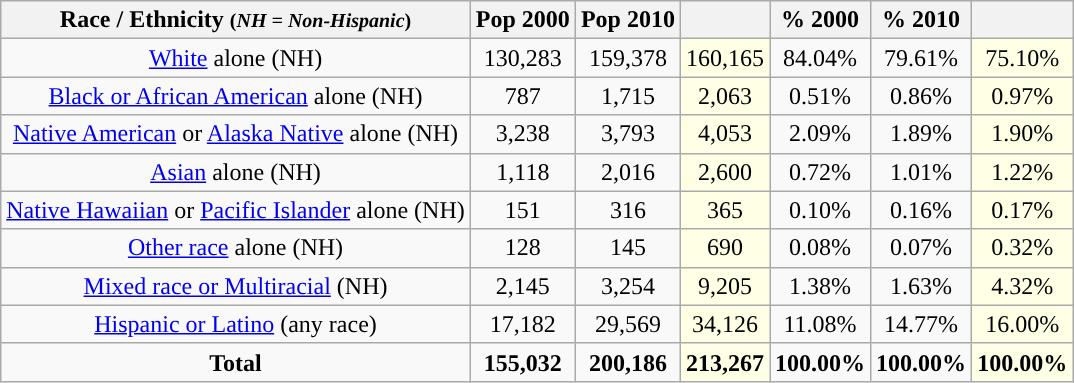<table class="wikitable" style="text-align:center;">
<tr>
<th>Race / Ethnicity <small>(<em>NH = Non-Hispanic</em>)</small></th>
<th>Pop 2000</th>
<th>Pop 2010</th>
<th></th>
<th>% 2000</th>
<th>% 2010</th>
<th></th>
</tr>
<tr>
<td><a href='#'>White</a> alone (NH)</td>
<td>130,283</td>
<td>159,378</td>
<td style='background: #ffffe6;'>160,165</td>
<td>84.04%</td>
<td>79.61%</td>
<td style='background: #ffffe6;'>75.10%</td>
</tr>
<tr>
<td><a href='#'>Black or African American</a> alone (NH)</td>
<td>787</td>
<td>1,715</td>
<td style='background: #ffffe6;'>2,063</td>
<td>0.51%</td>
<td>0.86%</td>
<td style='background: #ffffe6;'>0.97%</td>
</tr>
<tr>
<td><a href='#'>Native American</a> or <a href='#'>Alaska Native</a> alone (NH)</td>
<td>3,238</td>
<td>3,793</td>
<td style='background: #ffffe6;'>4,053</td>
<td>2.09%</td>
<td>1.89%</td>
<td style='background: #ffffe6;'>1.90%</td>
</tr>
<tr>
<td><a href='#'>Asian</a> alone (NH)</td>
<td>1,118</td>
<td>2,016</td>
<td style='background: #ffffe6;'>2,600</td>
<td>0.72%</td>
<td>1.01%</td>
<td style='background: #ffffe6;'>1.22%</td>
</tr>
<tr>
<td><a href='#'>Native Hawaiian</a> or <a href='#'>Pacific Islander</a> alone (NH)</td>
<td>151</td>
<td>316</td>
<td style='background: #ffffe6;'>365</td>
<td>0.10%</td>
<td>0.16%</td>
<td style='background: #ffffe6;'>0.17%</td>
</tr>
<tr>
<td><a href='#'>Other race</a> alone (NH)</td>
<td>128</td>
<td>145</td>
<td style='background: #ffffe6;'>690</td>
<td>0.08%</td>
<td>0.07%</td>
<td style='background: #ffffe6;'>0.32%</td>
</tr>
<tr>
<td><a href='#'>Mixed race or Multiracial</a> (NH)</td>
<td>2,145</td>
<td>3,254</td>
<td style='background: #ffffe6;'>9,205</td>
<td>1.38%</td>
<td>1.63%</td>
<td style='background: #ffffe6;'>4.32%</td>
</tr>
<tr>
<td><a href='#'>Hispanic or Latino</a> (any race)</td>
<td>17,182</td>
<td>29,569</td>
<td style='background: #ffffe6;'>34,126</td>
<td>11.08%</td>
<td>14.77%</td>
<td style='background: #ffffe6;'>16.00%</td>
</tr>
<tr>
<td><strong>Total</strong></td>
<td><strong>155,032</strong></td>
<td><strong>200,186</strong></td>
<td style='background: #ffffe6;'><strong>213,267</strong></td>
<td><strong>100.00%</strong></td>
<td><strong>100.00%</strong></td>
<td style='background: #ffffe6;'><strong>100.00%</strong></td>
</tr>
</table>
